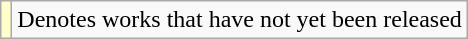<table class="wikitable">
<tr>
<td style="background:#FFFFCC;"></td>
<td>Denotes works that have not yet been released</td>
</tr>
</table>
